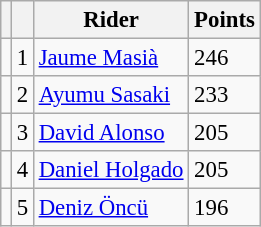<table class="wikitable" style="font-size: 95%;">
<tr>
<th></th>
<th></th>
<th>Rider</th>
<th>Points</th>
</tr>
<tr>
<td></td>
<td align=center>1</td>
<td> <a href='#'>Jaume Masià</a></td>
<td align=left>246</td>
</tr>
<tr>
<td></td>
<td align=center>2</td>
<td> <a href='#'>Ayumu Sasaki</a></td>
<td align=left>233</td>
</tr>
<tr>
<td></td>
<td align=center>3</td>
<td> <a href='#'>David Alonso</a></td>
<td align=left>205</td>
</tr>
<tr>
<td></td>
<td align=center>4</td>
<td> <a href='#'>Daniel Holgado</a></td>
<td align=left>205</td>
</tr>
<tr>
<td></td>
<td align=center>5</td>
<td> <a href='#'>Deniz Öncü</a></td>
<td align=left>196</td>
</tr>
</table>
